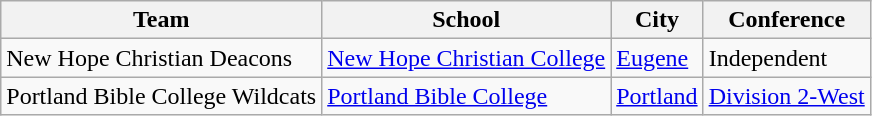<table class="sortable wikitable">
<tr>
<th>Team</th>
<th>School</th>
<th>City</th>
<th>Conference</th>
</tr>
<tr>
<td>New Hope Christian Deacons</td>
<td><a href='#'>New Hope Christian College</a></td>
<td><a href='#'>Eugene</a></td>
<td>Independent</td>
</tr>
<tr>
<td>Portland Bible College Wildcats</td>
<td><a href='#'>Portland Bible College</a></td>
<td><a href='#'>Portland</a></td>
<td><a href='#'>Division 2-West</a></td>
</tr>
</table>
